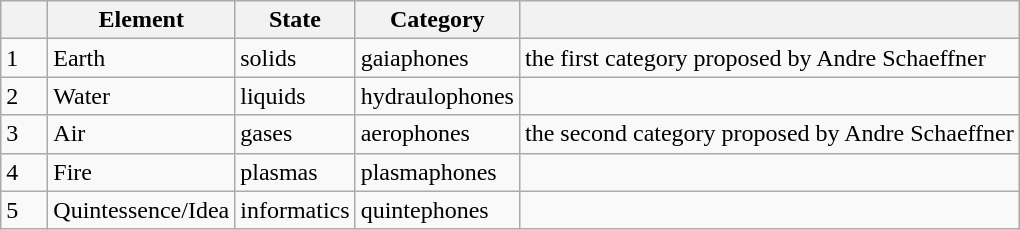<table class="wikitable" style="margin:auto;">
<tr>
<th style="width:1.5em;"> </th>
<th>Element</th>
<th>State</th>
<th>Category</th>
<th></th>
</tr>
<tr>
<td>1</td>
<td>Earth</td>
<td>solids</td>
<td>gaiaphones</td>
<td>the first category proposed by Andre Schaeffner</td>
</tr>
<tr>
<td>2</td>
<td>Water</td>
<td>liquids</td>
<td>hydraulophones</td>
<td></td>
</tr>
<tr>
<td>3</td>
<td>Air</td>
<td>gases</td>
<td>aerophones</td>
<td>the second category proposed by Andre Schaeffner</td>
</tr>
<tr>
<td>4</td>
<td>Fire</td>
<td>plasmas</td>
<td>plasmaphones</td>
<td></td>
</tr>
<tr>
<td>5</td>
<td>Quintessence/Idea</td>
<td>informatics</td>
<td>quintephones</td>
<td></td>
</tr>
</table>
